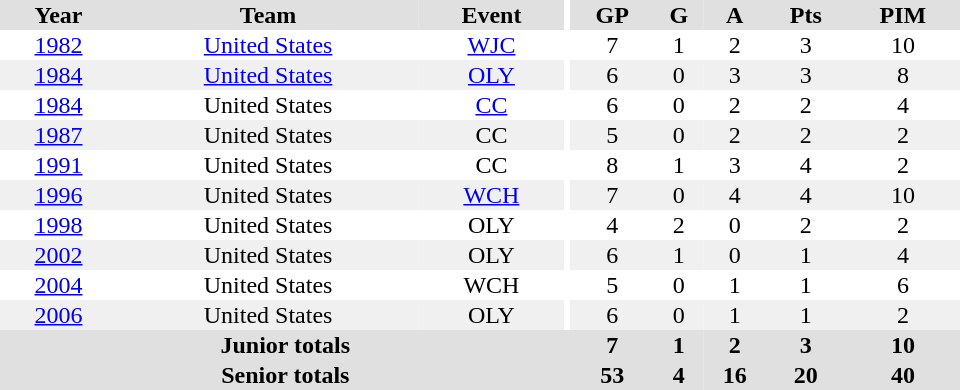<table border="0" cellpadding="1" cellspacing="0" ID="Table3" style="text-align:center; width:40em">
<tr bgcolor="#e0e0e0">
<th>Year</th>
<th>Team</th>
<th>Event</th>
<th rowspan="102" bgcolor="#ffffff"></th>
<th>GP</th>
<th>G</th>
<th>A</th>
<th>Pts</th>
<th>PIM</th>
</tr>
<tr>
<td><a href='#'>1982</a></td>
<td><a href='#'>United States</a></td>
<td><a href='#'>WJC</a></td>
<td>7</td>
<td>1</td>
<td>2</td>
<td>3</td>
<td>10</td>
</tr>
<tr bgcolor="#f0f0f0">
<td><a href='#'>1984</a></td>
<td><a href='#'>United States</a></td>
<td><a href='#'>OLY</a></td>
<td>6</td>
<td>0</td>
<td>3</td>
<td>3</td>
<td>8</td>
</tr>
<tr>
<td><a href='#'>1984</a></td>
<td>United States</td>
<td><a href='#'>CC</a></td>
<td>6</td>
<td>0</td>
<td>2</td>
<td>2</td>
<td>4</td>
</tr>
<tr bgcolor="#f0f0f0">
<td><a href='#'>1987</a></td>
<td>United States</td>
<td>CC</td>
<td>5</td>
<td>0</td>
<td>2</td>
<td>2</td>
<td>2</td>
</tr>
<tr>
<td><a href='#'>1991</a></td>
<td>United States</td>
<td>CC</td>
<td>8</td>
<td>1</td>
<td>3</td>
<td>4</td>
<td>2</td>
</tr>
<tr bgcolor="#f0f0f0">
<td><a href='#'>1996</a></td>
<td>United States</td>
<td><a href='#'>WCH</a></td>
<td>7</td>
<td>0</td>
<td>4</td>
<td>4</td>
<td>10</td>
</tr>
<tr>
<td><a href='#'>1998</a></td>
<td>United States</td>
<td>OLY</td>
<td>4</td>
<td>2</td>
<td>0</td>
<td>2</td>
<td>2</td>
</tr>
<tr bgcolor="#f0f0f0">
<td><a href='#'>2002</a></td>
<td>United States</td>
<td>OLY</td>
<td>6</td>
<td>1</td>
<td>0</td>
<td>1</td>
<td>4</td>
</tr>
<tr>
<td><a href='#'>2004</a></td>
<td>United States</td>
<td>WCH</td>
<td>5</td>
<td>0</td>
<td>1</td>
<td>1</td>
<td>6</td>
</tr>
<tr bgcolor="#f0f0f0">
<td><a href='#'>2006</a></td>
<td>United States</td>
<td>OLY</td>
<td>6</td>
<td>0</td>
<td>1</td>
<td>1</td>
<td>2</td>
</tr>
<tr bgcolor="#e0e0e0">
<th colspan=4>Junior totals</th>
<th>7</th>
<th>1</th>
<th>2</th>
<th>3</th>
<th>10</th>
</tr>
<tr bgcolor="#e0e0e0">
<th colspan=4>Senior totals</th>
<th>53</th>
<th>4</th>
<th>16</th>
<th>20</th>
<th>40</th>
</tr>
</table>
